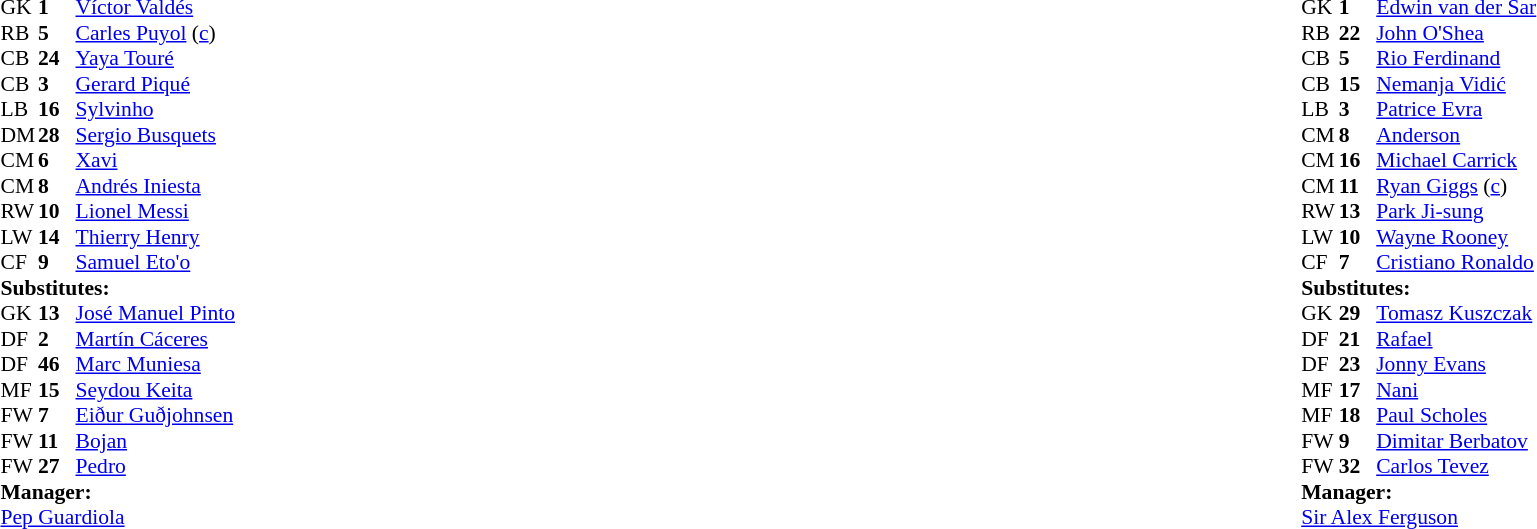<table style="width:100%;">
<tr>
<td style="vertical-align:top; width:50%;"><br><table style="font-size: 90%" cellspacing="0" cellpadding="0">
<tr>
<td colspan="4"></td>
</tr>
<tr>
<th width=25></th>
<th width=25></th>
</tr>
<tr>
<td>GK</td>
<td><strong>1</strong></td>
<td> <a href='#'>Víctor Valdés</a></td>
</tr>
<tr>
<td>RB</td>
<td><strong>5</strong></td>
<td> <a href='#'>Carles Puyol</a> (<a href='#'>c</a>)</td>
</tr>
<tr>
<td>CB</td>
<td><strong>24</strong></td>
<td> <a href='#'>Yaya Touré</a></td>
</tr>
<tr>
<td>CB</td>
<td><strong>3</strong></td>
<td> <a href='#'>Gerard Piqué</a></td>
<td></td>
</tr>
<tr>
<td>LB</td>
<td><strong>16</strong></td>
<td> <a href='#'>Sylvinho</a></td>
</tr>
<tr>
<td>DM</td>
<td><strong>28</strong></td>
<td> <a href='#'>Sergio Busquets</a></td>
</tr>
<tr>
<td>CM</td>
<td><strong>6</strong></td>
<td> <a href='#'>Xavi</a></td>
</tr>
<tr>
<td>CM</td>
<td><strong>8</strong></td>
<td> <a href='#'>Andrés Iniesta</a></td>
<td></td>
<td></td>
</tr>
<tr>
<td>RW</td>
<td><strong>10</strong></td>
<td> <a href='#'>Lionel Messi</a></td>
</tr>
<tr>
<td>LW</td>
<td><strong>14</strong></td>
<td> <a href='#'>Thierry Henry</a></td>
<td></td>
<td></td>
</tr>
<tr>
<td>CF</td>
<td><strong>9</strong></td>
<td> <a href='#'>Samuel Eto'o</a></td>
</tr>
<tr>
<td colspan=3><strong>Substitutes:</strong></td>
</tr>
<tr>
<td>GK</td>
<td><strong>13</strong></td>
<td> <a href='#'>José Manuel Pinto</a></td>
</tr>
<tr>
<td>DF</td>
<td><strong>2</strong></td>
<td> <a href='#'>Martín Cáceres</a></td>
</tr>
<tr>
<td>DF</td>
<td><strong>46</strong></td>
<td> <a href='#'>Marc Muniesa</a></td>
</tr>
<tr>
<td>MF</td>
<td><strong>15</strong></td>
<td> <a href='#'>Seydou Keita</a></td>
<td></td>
<td></td>
</tr>
<tr>
<td>FW</td>
<td><strong>7</strong></td>
<td> <a href='#'>Eiður Guðjohnsen</a></td>
</tr>
<tr>
<td>FW</td>
<td><strong>11</strong></td>
<td> <a href='#'>Bojan</a></td>
</tr>
<tr>
<td>FW</td>
<td><strong>27</strong></td>
<td> <a href='#'>Pedro</a></td>
<td></td>
<td></td>
</tr>
<tr>
<td colspan=3><strong>Manager:</strong></td>
</tr>
<tr>
<td colspan=4> <a href='#'>Pep Guardiola</a></td>
</tr>
</table>
</td>
<td valign="top"></td>
<td style="vertical-align:top; width:50%;"><br><table cellspacing="0" cellpadding="0" style="font-size:90%; margin:auto;">
<tr>
<td colspan="4"></td>
</tr>
<tr>
<th width=25></th>
<th width=25></th>
</tr>
<tr>
<td>GK</td>
<td><strong>1</strong></td>
<td> <a href='#'>Edwin van der Sar</a></td>
</tr>
<tr>
<td>RB</td>
<td><strong>22</strong></td>
<td> <a href='#'>John O'Shea</a></td>
</tr>
<tr>
<td>CB</td>
<td><strong>5</strong></td>
<td> <a href='#'>Rio Ferdinand</a></td>
</tr>
<tr>
<td>CB</td>
<td><strong>15</strong></td>
<td> <a href='#'>Nemanja Vidić</a></td>
<td></td>
</tr>
<tr>
<td>LB</td>
<td><strong>3</strong></td>
<td> <a href='#'>Patrice Evra</a></td>
</tr>
<tr>
<td>CM</td>
<td><strong>8</strong></td>
<td> <a href='#'>Anderson</a></td>
<td></td>
<td></td>
</tr>
<tr>
<td>CM</td>
<td><strong>16</strong></td>
<td> <a href='#'>Michael Carrick</a></td>
</tr>
<tr>
<td>CM</td>
<td><strong>11</strong></td>
<td> <a href='#'>Ryan Giggs</a> (<a href='#'>c</a>)</td>
<td></td>
<td></td>
</tr>
<tr>
<td>RW</td>
<td><strong>13</strong></td>
<td> <a href='#'>Park Ji-sung</a></td>
<td></td>
<td></td>
</tr>
<tr>
<td>LW</td>
<td><strong>10</strong></td>
<td> <a href='#'>Wayne Rooney</a></td>
</tr>
<tr>
<td>CF</td>
<td><strong>7</strong></td>
<td> <a href='#'>Cristiano Ronaldo</a></td>
<td></td>
</tr>
<tr>
<td colspan=3><strong>Substitutes:</strong></td>
</tr>
<tr>
<td>GK</td>
<td><strong>29</strong></td>
<td> <a href='#'>Tomasz Kuszczak</a></td>
</tr>
<tr>
<td>DF</td>
<td><strong>21</strong></td>
<td> <a href='#'>Rafael</a></td>
</tr>
<tr>
<td>DF</td>
<td><strong>23</strong></td>
<td> <a href='#'>Jonny Evans</a></td>
</tr>
<tr>
<td>MF</td>
<td><strong>17</strong></td>
<td> <a href='#'>Nani</a></td>
</tr>
<tr>
<td>MF</td>
<td><strong>18</strong></td>
<td> <a href='#'>Paul Scholes</a></td>
<td></td>
<td></td>
</tr>
<tr>
<td>FW</td>
<td><strong>9</strong></td>
<td> <a href='#'>Dimitar Berbatov</a></td>
<td></td>
<td></td>
</tr>
<tr>
<td>FW</td>
<td><strong>32</strong></td>
<td> <a href='#'>Carlos Tevez</a></td>
<td></td>
<td></td>
</tr>
<tr>
<td colspan=3><strong>Manager:</strong></td>
</tr>
<tr>
<td colspan=4> <a href='#'>Sir Alex Ferguson</a></td>
</tr>
</table>
</td>
</tr>
</table>
